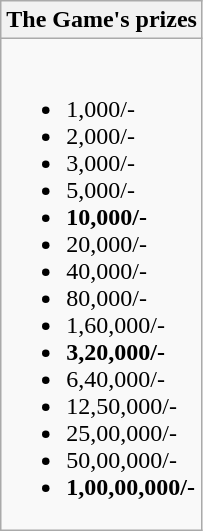<table class="wikitable">
<tr>
<th>The Game's prizes</th>
</tr>
<tr>
<td><br><ul><li>1,000/-</li><li>2,000/-</li><li>3,000/-</li><li>5,000/-</li><li><strong>10,000/-</strong></li><li>20,000/-</li><li>40,000/-</li><li>80,000/-</li><li>1,60,000/-</li><li><strong>3,20,000/-</strong></li><li>6,40,000/-</li><li>12,50,000/-</li><li>25,00,000/-</li><li>50,00,000/-</li><li><strong>1,00,00,000/-</strong></li></ul></td>
</tr>
</table>
